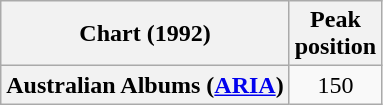<table class="wikitable plainrowheaders" style="text-align:center">
<tr>
<th scope="col">Chart (1992)</th>
<th scope="col">Peak<br>position</th>
</tr>
<tr>
<th scope="row">Australian Albums (<a href='#'>ARIA</a>)</th>
<td>150</td>
</tr>
</table>
